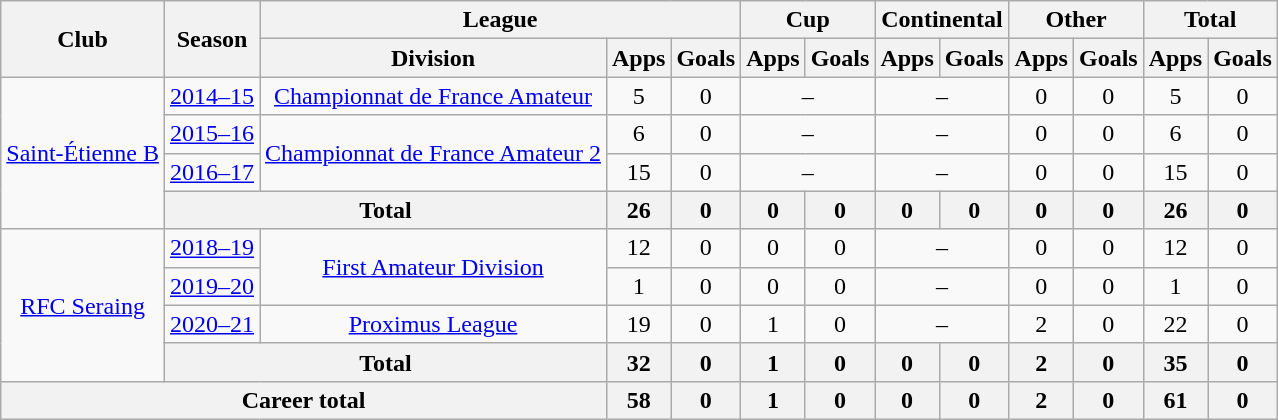<table class="wikitable" style="text-align: center">
<tr>
<th rowspan="2">Club</th>
<th rowspan="2">Season</th>
<th colspan="3">League</th>
<th colspan="2">Cup</th>
<th colspan="2">Continental</th>
<th colspan="2">Other</th>
<th colspan="2">Total</th>
</tr>
<tr>
<th>Division</th>
<th>Apps</th>
<th>Goals</th>
<th>Apps</th>
<th>Goals</th>
<th>Apps</th>
<th>Goals</th>
<th>Apps</th>
<th>Goals</th>
<th>Apps</th>
<th>Goals</th>
</tr>
<tr>
<td rowspan="4"><a href='#'>Saint-Étienne B</a></td>
<td><a href='#'>2014–15</a></td>
<td><a href='#'>Championnat de France Amateur</a></td>
<td>5</td>
<td>0</td>
<td colspan="2">–</td>
<td colspan="2">–</td>
<td>0</td>
<td>0</td>
<td>5</td>
<td>0</td>
</tr>
<tr>
<td><a href='#'>2015–16</a></td>
<td rowspan="2"><a href='#'>Championnat de France Amateur 2</a></td>
<td>6</td>
<td>0</td>
<td colspan="2">–</td>
<td colspan="2">–</td>
<td>0</td>
<td>0</td>
<td>6</td>
<td>0</td>
</tr>
<tr>
<td><a href='#'>2016–17</a></td>
<td>15</td>
<td>0</td>
<td colspan="2">–</td>
<td colspan="2">–</td>
<td>0</td>
<td>0</td>
<td>15</td>
<td>0</td>
</tr>
<tr>
<th colspan="2"><strong>Total</strong></th>
<th>26</th>
<th>0</th>
<th>0</th>
<th>0</th>
<th>0</th>
<th>0</th>
<th>0</th>
<th>0</th>
<th>26</th>
<th>0</th>
</tr>
<tr>
<td rowspan="4"><a href='#'>RFC Seraing</a></td>
<td><a href='#'>2018–19</a></td>
<td rowspan="2"><a href='#'>First Amateur Division</a></td>
<td>12</td>
<td>0</td>
<td>0</td>
<td>0</td>
<td colspan="2">–</td>
<td>0</td>
<td>0</td>
<td>12</td>
<td>0</td>
</tr>
<tr>
<td><a href='#'>2019–20</a></td>
<td>1</td>
<td>0</td>
<td>0</td>
<td>0</td>
<td colspan="2">–</td>
<td>0</td>
<td>0</td>
<td>1</td>
<td>0</td>
</tr>
<tr>
<td><a href='#'>2020–21</a></td>
<td><a href='#'>Proximus League</a></td>
<td>19</td>
<td>0</td>
<td>1</td>
<td>0</td>
<td colspan="2">–</td>
<td>2</td>
<td>0</td>
<td>22</td>
<td>0</td>
</tr>
<tr>
<th colspan="2"><strong>Total</strong></th>
<th>32</th>
<th>0</th>
<th>1</th>
<th>0</th>
<th>0</th>
<th>0</th>
<th>2</th>
<th>0</th>
<th>35</th>
<th>0</th>
</tr>
<tr>
<th colspan="3"><strong>Career total</strong></th>
<th>58</th>
<th>0</th>
<th>1</th>
<th>0</th>
<th>0</th>
<th>0</th>
<th>2</th>
<th>0</th>
<th>61</th>
<th>0</th>
</tr>
</table>
